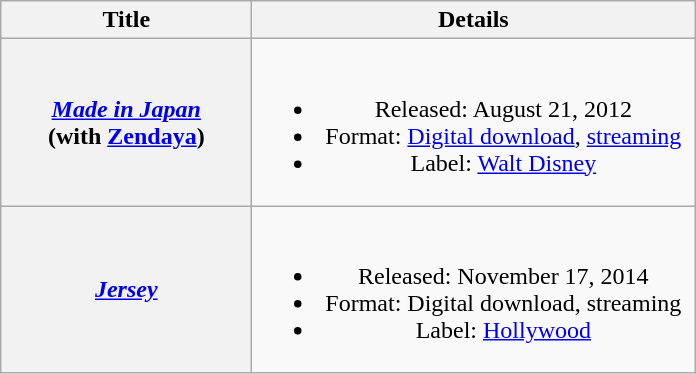<table class="wikitable plainrowheaders" style="text-align:center;">
<tr>
<th scope="col" style="width:10em;">Title</th>
<th scope="col" style="width:18em;">Details</th>
</tr>
<tr>
<th scope="row"><em><a href='#'>Made in Japan</a></em><br><span>(with <a href='#'>Zendaya</a>)</span></th>
<td><br><ul><li>Released: August 21, 2012</li><li>Format: <a href='#'>Digital download</a>, <a href='#'>streaming</a></li><li>Label: <a href='#'>Walt Disney</a></li></ul></td>
</tr>
<tr>
<th scope="row"><em><a href='#'>Jersey</a></em></th>
<td><br><ul><li>Released: November 17, 2014</li><li>Format: Digital download, streaming</li><li>Label: <a href='#'>Hollywood</a></li></ul></td>
</tr>
</table>
